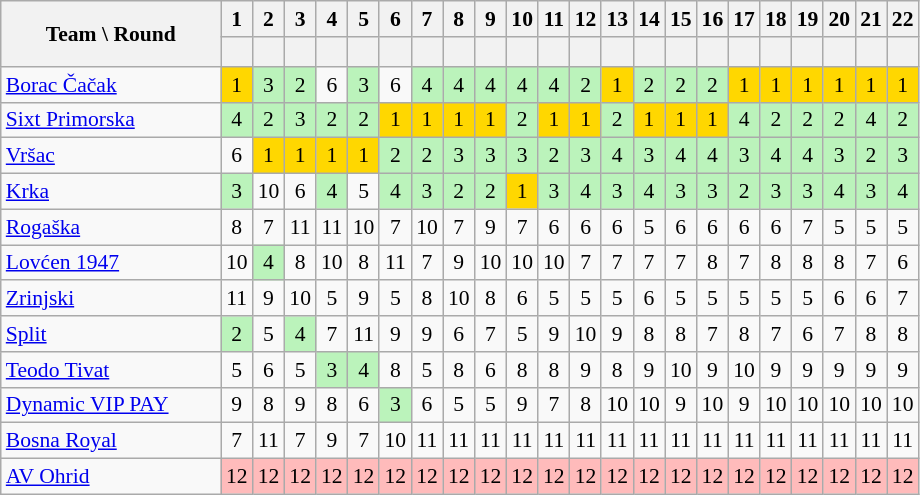<table class="wikitable sortable" style="font-size:90%; text-align:center; white-space: nowrap;">
<tr>
<th rowspan="2" style="width:140px;">Team \ Round</th>
<th>1</th>
<th>2</th>
<th>3</th>
<th>4</th>
<th>5</th>
<th>6</th>
<th>7</th>
<th>8</th>
<th>9</th>
<th>10</th>
<th>11</th>
<th>12</th>
<th>13</th>
<th>14</th>
<th>15</th>
<th>16</th>
<th>17</th>
<th>18</th>
<th>19</th>
<th>20</th>
<th>21</th>
<th>22</th>
</tr>
<tr style="text-align:center; height:20px;">
<th scope=row></th>
<th></th>
<th></th>
<th></th>
<th></th>
<th></th>
<th></th>
<th></th>
<th></th>
<th></th>
<th></th>
<th></th>
<th></th>
<th></th>
<th></th>
<th></th>
<th></th>
<th></th>
<th></th>
<th></th>
<th></th>
<th></th>
</tr>
<tr>
<td align=left> <a href='#'>Borac Čačak</a></td>
<td bgcolor=gold>1</td>
<td bgcolor=#BBF3BB>3</td>
<td bgcolor=#BBF3BB>2</td>
<td>6</td>
<td bgcolor=#BBF3BB>3</td>
<td>6</td>
<td bgcolor=#BBF3BB>4</td>
<td bgcolor=#BBF3BB>4</td>
<td bgcolor=#BBF3BB>4</td>
<td bgcolor=#BBF3BB>4</td>
<td bgcolor=#BBF3BB>4</td>
<td bgcolor=#BBF3BB>2</td>
<td bgcolor=gold>1</td>
<td bgcolor=#BBF3BB>2</td>
<td bgcolor=#BBF3BB>2</td>
<td bgcolor=#BBF3BB>2</td>
<td bgcolor=gold>1</td>
<td bgcolor=gold>1</td>
<td bgcolor=gold>1</td>
<td bgcolor=gold>1</td>
<td bgcolor=gold>1</td>
<td bgcolor=gold>1</td>
</tr>
<tr>
<td align=left> <a href='#'>Sixt Primorska</a></td>
<td bgcolor=#BBF3BB>4</td>
<td bgcolor=#BBF3BB>2</td>
<td bgcolor=#BBF3BB>3</td>
<td bgcolor=#BBF3BB>2</td>
<td bgcolor=#BBF3BB>2</td>
<td bgcolor=gold>1</td>
<td bgcolor=gold>1</td>
<td bgcolor=gold>1</td>
<td bgcolor=gold>1</td>
<td bgcolor=#BBF3BB>2</td>
<td bgcolor=gold>1</td>
<td bgcolor=gold>1</td>
<td bgcolor=#BBF3BB>2</td>
<td bgcolor=gold>1</td>
<td bgcolor=gold>1</td>
<td bgcolor=gold>1</td>
<td bgcolor=#BBF3BB>4</td>
<td bgcolor=#BBF3BB>2</td>
<td bgcolor=#BBF3BB>2</td>
<td bgcolor=#BBF3BB>2</td>
<td bgcolor=#BBF3BB>4</td>
<td bgcolor=#BBF3BB>2</td>
</tr>
<tr>
<td align=left> <a href='#'>Vršac</a></td>
<td>6</td>
<td bgcolor=gold>1</td>
<td bgcolor=gold>1</td>
<td bgcolor=gold>1</td>
<td bgcolor=gold>1</td>
<td bgcolor=#BBF3BB>2</td>
<td bgcolor=#BBF3BB>2</td>
<td bgcolor=#BBF3BB>3</td>
<td bgcolor=#BBF3BB>3</td>
<td bgcolor=#BBF3BB>3</td>
<td bgcolor=#BBF3BB>2</td>
<td bgcolor=#BBF3BB>3</td>
<td bgcolor=#BBF3BB>4</td>
<td bgcolor=#BBF3BB>3</td>
<td bgcolor=#BBF3BB>4</td>
<td bgcolor=#BBF3BB>4</td>
<td bgcolor=#BBF3BB>3</td>
<td bgcolor=#BBF3BB>4</td>
<td bgcolor=#BBF3BB>4</td>
<td bgcolor=#BBF3BB>3</td>
<td bgcolor=#BBF3BB>2</td>
<td bgcolor=#BBF3BB>3</td>
</tr>
<tr>
<td align=left> <a href='#'>Krka</a></td>
<td bgcolor=#BBF3BB>3</td>
<td>10</td>
<td>6</td>
<td bgcolor=#BBF3BB>4</td>
<td>5</td>
<td bgcolor=#BBF3BB>4</td>
<td bgcolor=#BBF3BB>3</td>
<td bgcolor=#BBF3BB>2</td>
<td bgcolor=#BBF3BB>2</td>
<td bgcolor=gold>1</td>
<td bgcolor=#BBF3BB>3</td>
<td bgcolor=#BBF3BB>4</td>
<td bgcolor=#BBF3BB>3</td>
<td bgcolor=#BBF3BB>4</td>
<td bgcolor=#BBF3BB>3</td>
<td bgcolor=#BBF3BB>3</td>
<td bgcolor=#BBF3BB>2</td>
<td bgcolor=#BBF3BB>3</td>
<td bgcolor=#BBF3BB>3</td>
<td bgcolor=#BBF3BB>4</td>
<td bgcolor=#BBF3BB>3</td>
<td bgcolor=#BBF3BB>4</td>
</tr>
<tr>
<td align=left> <a href='#'>Rogaška</a></td>
<td>8</td>
<td>7</td>
<td>11</td>
<td>11</td>
<td>10</td>
<td>7</td>
<td>10</td>
<td>7</td>
<td>9</td>
<td>7</td>
<td>6</td>
<td>6</td>
<td>6</td>
<td>5</td>
<td>6</td>
<td>6</td>
<td>6</td>
<td>6</td>
<td>7</td>
<td>5</td>
<td>5</td>
<td>5</td>
</tr>
<tr>
<td align=left> <a href='#'>Lovćen 1947</a></td>
<td>10</td>
<td bgcolor=#BBF3BB>4</td>
<td>8</td>
<td>10</td>
<td>8</td>
<td>11</td>
<td>7</td>
<td>9</td>
<td>10</td>
<td>10</td>
<td>10</td>
<td>7</td>
<td>7</td>
<td>7</td>
<td>7</td>
<td>8</td>
<td>7</td>
<td>8</td>
<td>8</td>
<td>8</td>
<td>7</td>
<td>6</td>
</tr>
<tr>
<td align=left> <a href='#'>Zrinjski</a></td>
<td>11</td>
<td>9</td>
<td>10</td>
<td>5</td>
<td>9</td>
<td>5</td>
<td>8</td>
<td>10</td>
<td>8</td>
<td>6</td>
<td>5</td>
<td>5</td>
<td>5</td>
<td>6</td>
<td>5</td>
<td>5</td>
<td>5</td>
<td>5</td>
<td>5</td>
<td>6</td>
<td>6</td>
<td>7</td>
</tr>
<tr>
<td align=left> <a href='#'>Split</a></td>
<td bgcolor=#BBF3BB>2</td>
<td>5</td>
<td bgcolor=#BBF3BB>4</td>
<td>7</td>
<td>11</td>
<td>9</td>
<td>9</td>
<td>6</td>
<td>7</td>
<td>5</td>
<td>9</td>
<td>10</td>
<td>9</td>
<td>8</td>
<td>8</td>
<td>7</td>
<td>8</td>
<td>7</td>
<td>6</td>
<td>7</td>
<td>8</td>
<td>8</td>
</tr>
<tr>
<td align=left> <a href='#'>Teodo Tivat</a></td>
<td>5</td>
<td>6</td>
<td>5</td>
<td bgcolor=#BBF3BB>3</td>
<td bgcolor=#BBF3BB>4</td>
<td>8</td>
<td>5</td>
<td>8</td>
<td>6</td>
<td>8</td>
<td>8</td>
<td>9</td>
<td>8</td>
<td>9</td>
<td>10</td>
<td>9</td>
<td>10</td>
<td>9</td>
<td>9</td>
<td>9</td>
<td>9</td>
<td>9</td>
</tr>
<tr>
<td align=left> <a href='#'>Dynamic VIP PAY</a></td>
<td>9</td>
<td>8</td>
<td>9</td>
<td>8</td>
<td>6</td>
<td bgcolor=#BBF3BB>3</td>
<td>6</td>
<td>5</td>
<td>5</td>
<td>9</td>
<td>7</td>
<td>8</td>
<td>10</td>
<td>10</td>
<td>9</td>
<td>10</td>
<td>9</td>
<td>10</td>
<td>10</td>
<td>10</td>
<td>10</td>
<td>10</td>
</tr>
<tr>
<td align=left> <a href='#'>Bosna Royal</a></td>
<td>7</td>
<td>11</td>
<td>7</td>
<td>9</td>
<td>7</td>
<td>10</td>
<td>11</td>
<td>11</td>
<td>11</td>
<td>11</td>
<td>11</td>
<td>11</td>
<td>11</td>
<td>11</td>
<td>11</td>
<td>11</td>
<td>11</td>
<td>11</td>
<td>11</td>
<td>11</td>
<td>11</td>
<td>11</td>
</tr>
<tr>
<td align=left> <a href='#'>AV Ohrid</a></td>
<td bgcolor=#FFBBBB>12</td>
<td bgcolor=#FFBBBB>12</td>
<td bgcolor=#FFBBBB>12</td>
<td bgcolor=#FFBBBB>12</td>
<td bgcolor=#FFBBBB>12</td>
<td bgcolor=#FFBBBB>12</td>
<td bgcolor=#FFBBBB>12</td>
<td bgcolor=#FFBBBB>12</td>
<td bgcolor=#FFBBBB>12</td>
<td bgcolor=#FFBBBB>12</td>
<td bgcolor=#FFBBBB>12</td>
<td bgcolor=#FFBBBB>12</td>
<td bgcolor=#FFBBBB>12</td>
<td bgcolor=#FFBBBB>12</td>
<td bgcolor=#FFBBBB>12</td>
<td bgcolor=#FFBBBB>12</td>
<td bgcolor=#FFBBBB>12</td>
<td bgcolor=#FFBBBB>12</td>
<td bgcolor=#FFBBBB>12</td>
<td bgcolor=#FFBBBB>12</td>
<td bgcolor=#FFBBBB>12</td>
<td bgcolor=#FFBBBB>12</td>
</tr>
</table>
